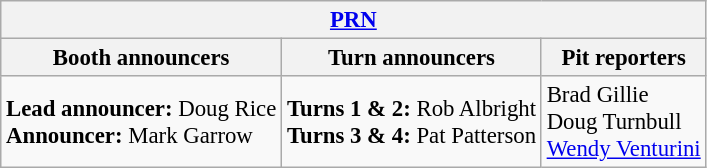<table class="wikitable" style="font-size: 95%">
<tr>
<th colspan="3"><a href='#'>PRN</a></th>
</tr>
<tr>
<th>Booth announcers</th>
<th>Turn announcers</th>
<th>Pit reporters</th>
</tr>
<tr>
<td><strong>Lead announcer:</strong> Doug Rice<br><strong>Announcer:</strong> Mark Garrow</td>
<td><strong>Turns 1 & 2:</strong> Rob Albright<br><strong>Turns 3 & 4:</strong> Pat Patterson</td>
<td>Brad Gillie<br>Doug Turnbull<br><a href='#'>Wendy Venturini</a></td>
</tr>
</table>
